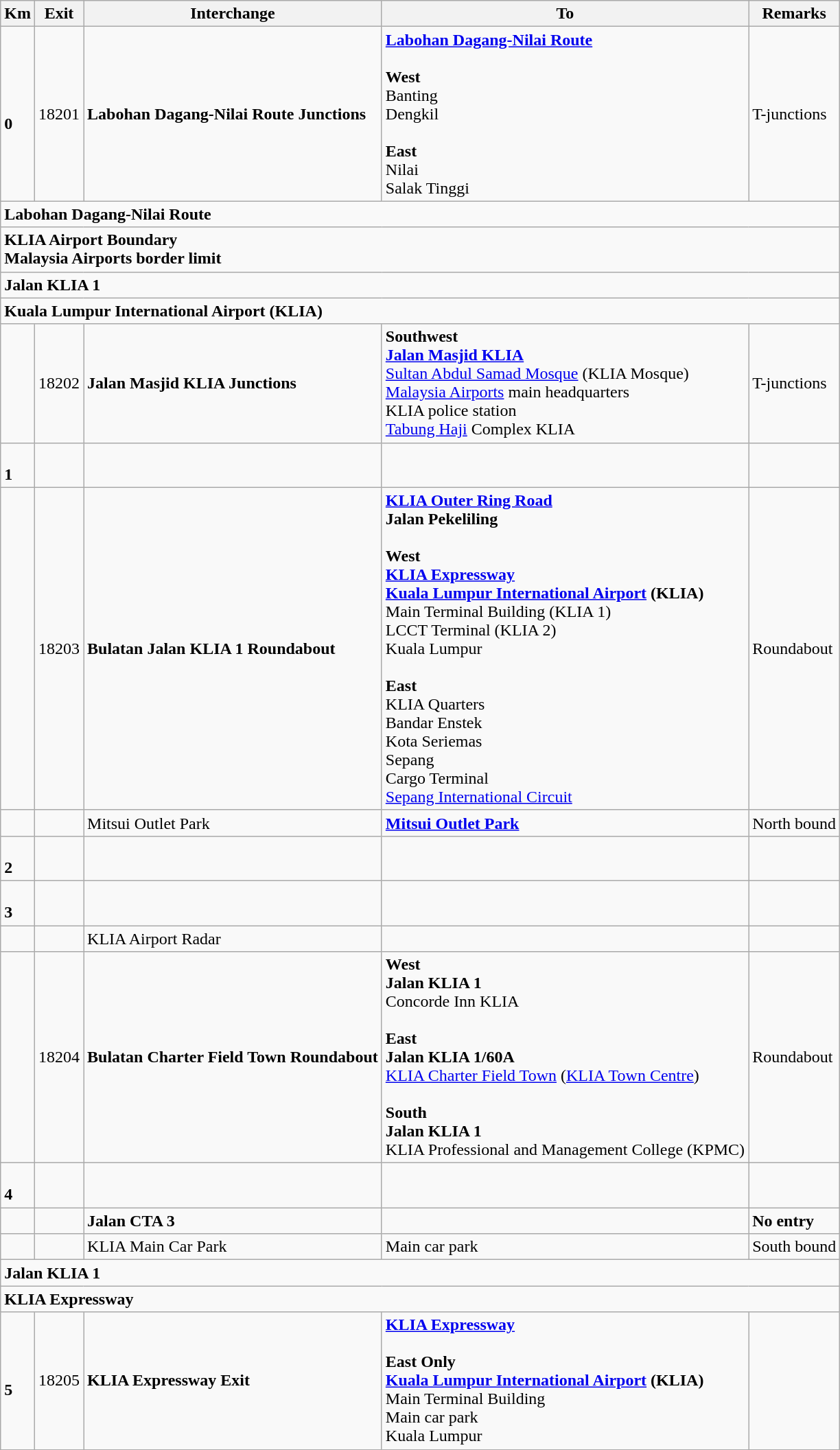<table class="wikitable">
<tr>
<th>Km</th>
<th>Exit</th>
<th>Interchange</th>
<th>To</th>
<th>Remarks</th>
</tr>
<tr>
<td><br><strong>0</strong></td>
<td>18201</td>
<td><strong>Labohan Dagang-Nilai Route Junctions</strong></td>
<td> <strong><a href='#'>Labohan Dagang-Nilai Route</a></strong><br><br><strong>West</strong><br> Banting<br> Dengkil<br><br><strong>East</strong><br> Nilai<br> Salak Tinggi</td>
<td>T-junctions</td>
</tr>
<tr>
<td style="width:600px" colspan="6" style="text-align:center; background:blue;"><strong><span> Labohan Dagang-Nilai Route</span></strong></td>
</tr>
<tr>
<td style="width:600px" colspan="6" style="text-align:center; background:yellow;"><strong><span>KLIA Airport Boundary<br>Malaysia Airports border limit</span></strong></td>
</tr>
<tr>
<td style="width:600px" colspan="6" style="text-align:center; background:blue;"><strong><span> Jalan KLIA 1</span></strong></td>
</tr>
<tr>
<td style="width:600px" colspan="6" style="text-align:center; background:blue;"><strong><span>Kuala Lumpur International Airport (KLIA) </span></strong></td>
</tr>
<tr>
<td></td>
<td>18202</td>
<td><strong>Jalan Masjid KLIA Junctions</strong></td>
<td><strong>Southwest</strong><br> <strong><a href='#'>Jalan Masjid KLIA</a></strong><br><a href='#'>Sultan Abdul Samad Mosque</a> (KLIA Mosque)<br><a href='#'>Malaysia Airports</a> main headquarters<br>KLIA police station<br><a href='#'>Tabung Haji</a> Complex KLIA</td>
<td>T-junctions</td>
</tr>
<tr>
<td><br><strong>1</strong></td>
<td></td>
<td></td>
<td></td>
<td></td>
</tr>
<tr>
<td></td>
<td>18203</td>
<td><strong>Bulatan Jalan KLIA 1 Roundabout</strong></td>
<td> <strong><a href='#'>KLIA Outer Ring Road</a></strong><br><strong>Jalan Pekeliling</strong><br><br><strong>West</strong><br> <strong><a href='#'>KLIA Expressway</a></strong><br> <strong><a href='#'>Kuala Lumpur International Airport</a> (KLIA)</strong> <br> Main Terminal Building (KLIA 1) <br> LCCT Terminal (KLIA 2) <br>  Kuala Lumpur<br><br><strong>East</strong><br> KLIA Quarters<br> Bandar Enstek<br> Kota Seriemas<br> Sepang<br>Cargo Terminal<br><a href='#'>Sepang International Circuit</a></td>
<td>Roundabout</td>
</tr>
<tr>
<td></td>
<td></td>
<td> Mitsui Outlet Park</td>
<td> <strong><a href='#'>Mitsui Outlet Park</a></strong></td>
<td>North bound</td>
</tr>
<tr>
<td><br><strong>2</strong></td>
<td></td>
<td></td>
<td></td>
<td></td>
</tr>
<tr>
<td><br><strong>3</strong></td>
<td></td>
<td></td>
<td></td>
<td></td>
</tr>
<tr>
<td></td>
<td></td>
<td>KLIA Airport Radar</td>
<td></td>
<td></td>
</tr>
<tr>
<td></td>
<td>18204</td>
<td><strong>Bulatan Charter Field Town Roundabout</strong></td>
<td><strong>West</strong><br><strong>Jalan KLIA 1</strong><br>Concorde Inn KLIA<br><br><strong>East</strong><br><strong>Jalan KLIA 1/60A</strong><br><a href='#'>KLIA Charter Field Town</a> (<a href='#'>KLIA Town Centre</a>)<br><br><strong>South</strong><br><strong>Jalan KLIA 1</strong><br>KLIA Professional and Management College (KPMC)</td>
<td>Roundabout</td>
</tr>
<tr>
<td><br><strong>4</strong></td>
<td></td>
<td></td>
<td></td>
<td></td>
</tr>
<tr>
<td></td>
<td></td>
<td><strong>Jalan CTA 3</strong></td>
<td></td>
<td><strong>No entry</strong></td>
</tr>
<tr>
<td></td>
<td></td>
<td> KLIA Main Car Park</td>
<td> Main car park</td>
<td>South bound</td>
</tr>
<tr>
<td style="width:600px" colspan="6" style="text-align:center; background:blue;"><strong><span> Jalan KLIA 1</span></strong></td>
</tr>
<tr>
<td style="width:600px" colspan="6" style="text-align:center; background:blue;"><strong><span> KLIA Expressway</span></strong></td>
</tr>
<tr>
<td><br><strong>5</strong></td>
<td>18205</td>
<td><strong>KLIA Expressway Exit</strong></td>
<td> <strong><a href='#'>KLIA Expressway</a></strong><br><br><strong>East Only</strong><br> <strong><a href='#'>Kuala Lumpur International Airport</a> (KLIA)</strong> <br> Main Terminal Building <br> Main car park<br>  Kuala Lumpur</td>
<td></td>
</tr>
</table>
